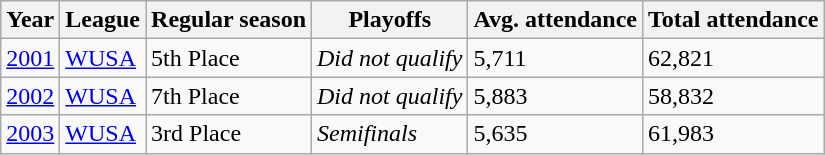<table class="wikitable">
<tr>
<th>Year</th>
<th>League</th>
<th>Regular season</th>
<th>Playoffs</th>
<th>Avg. attendance</th>
<th>Total attendance</th>
</tr>
<tr>
<td><a href='#'>2001</a></td>
<td><a href='#'>WUSA</a></td>
<td>5th Place</td>
<td><em>Did not qualify</em></td>
<td>5,711</td>
<td>62,821</td>
</tr>
<tr>
<td><a href='#'>2002</a></td>
<td><a href='#'>WUSA</a></td>
<td>7th Place</td>
<td><em>Did not qualify</em></td>
<td>5,883</td>
<td>58,832</td>
</tr>
<tr>
<td><a href='#'>2003</a></td>
<td><a href='#'>WUSA</a></td>
<td>3rd Place</td>
<td><em>Semifinals</em></td>
<td>5,635</td>
<td>61,983</td>
</tr>
</table>
